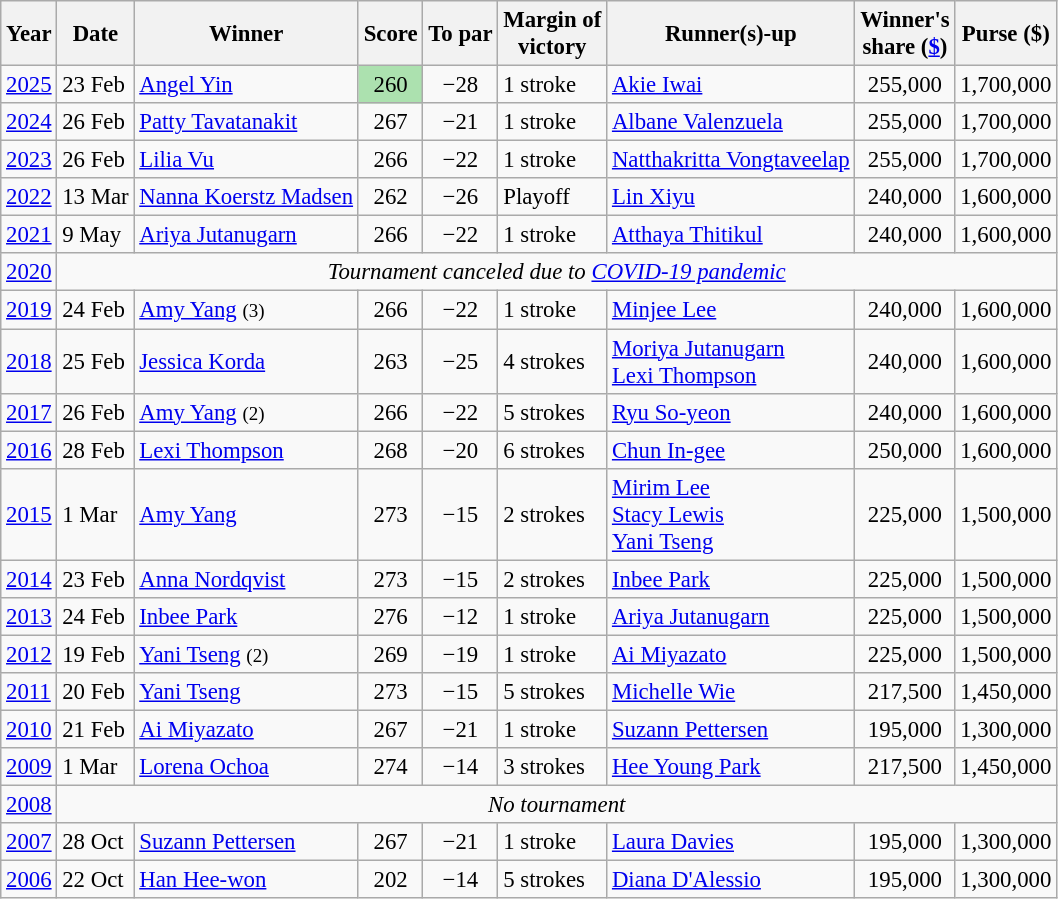<table class="wikitable" style="font-size:95%">
<tr>
<th>Year</th>
<th>Date</th>
<th>Winner</th>
<th>Score</th>
<th>To par</th>
<th>Margin of<br>victory</th>
<th>Runner(s)-up</th>
<th>Winner's<br>share (<a href='#'>$</a>)</th>
<th>Purse ($)</th>
</tr>
<tr>
<td><a href='#'>2025</a></td>
<td>23 Feb</td>
<td> <a href='#'>Angel Yin</a></td>
<td style="text-align: center; background:#ACE1AF" align=center>260</td>
<td align=center>−28</td>
<td>1 stroke</td>
<td> <a href='#'>Akie Iwai</a></td>
<td align=center>255,000</td>
<td align=center>1,700,000</td>
</tr>
<tr>
<td><a href='#'>2024</a></td>
<td>26 Feb</td>
<td> <a href='#'>Patty Tavatanakit</a></td>
<td align=center>267</td>
<td align=center>−21</td>
<td>1 stroke</td>
<td> <a href='#'>Albane Valenzuela</a></td>
<td align=center>255,000</td>
<td align=center>1,700,000</td>
</tr>
<tr>
<td><a href='#'>2023</a></td>
<td>26 Feb</td>
<td> <a href='#'>Lilia Vu</a></td>
<td align=center>266</td>
<td align=center>−22</td>
<td>1 stroke</td>
<td> <a href='#'>Natthakritta Vongtaveelap</a></td>
<td align=center>255,000</td>
<td align=center>1,700,000</td>
</tr>
<tr>
<td><a href='#'>2022</a></td>
<td>13 Mar</td>
<td> <a href='#'>Nanna Koerstz Madsen</a></td>
<td align=center>262</td>
<td align=center>−26</td>
<td>Playoff</td>
<td> <a href='#'>Lin Xiyu</a></td>
<td align=center>240,000</td>
<td align=center>1,600,000</td>
</tr>
<tr>
<td><a href='#'>2021</a></td>
<td>9 May</td>
<td> <a href='#'>Ariya Jutanugarn</a></td>
<td align=center>266</td>
<td align=center>−22</td>
<td>1 stroke</td>
<td> <a href='#'>Atthaya Thitikul</a></td>
<td align=center>240,000</td>
<td align=center>1,600,000</td>
</tr>
<tr>
<td><a href='#'>2020</a></td>
<td colspan="8" align=center><em>Tournament canceled due to <a href='#'>COVID-19 pandemic</a></em></td>
</tr>
<tr>
<td><a href='#'>2019</a></td>
<td>24 Feb</td>
<td> <a href='#'>Amy Yang</a> <small>(3)</small></td>
<td align=center>266</td>
<td align=center>−22</td>
<td>1 stroke</td>
<td> <a href='#'>Minjee Lee</a></td>
<td align=center>240,000</td>
<td align=center>1,600,000</td>
</tr>
<tr>
<td><a href='#'>2018</a></td>
<td>25 Feb</td>
<td> <a href='#'>Jessica Korda</a></td>
<td align=center>263</td>
<td align=center>−25</td>
<td>4 strokes</td>
<td> <a href='#'>Moriya Jutanugarn</a><br> <a href='#'>Lexi Thompson</a></td>
<td align=center>240,000</td>
<td align=center>1,600,000</td>
</tr>
<tr>
<td><a href='#'>2017</a></td>
<td>26 Feb</td>
<td> <a href='#'>Amy Yang</a> <small>(2)</small></td>
<td align=center>266</td>
<td align=center>−22</td>
<td>5 strokes</td>
<td> <a href='#'>Ryu So-yeon</a></td>
<td align=center>240,000</td>
<td align=center>1,600,000</td>
</tr>
<tr>
<td><a href='#'>2016</a></td>
<td>28 Feb</td>
<td> <a href='#'>Lexi Thompson</a></td>
<td align=center>268</td>
<td align=center>−20</td>
<td>6 strokes</td>
<td> <a href='#'>Chun In-gee</a></td>
<td align=center>250,000</td>
<td align=center>1,600,000</td>
</tr>
<tr>
<td><a href='#'>2015</a></td>
<td>1 Mar</td>
<td> <a href='#'>Amy Yang</a></td>
<td align=center>273</td>
<td align=center>−15</td>
<td>2 strokes</td>
<td> <a href='#'>Mirim Lee</a><br> <a href='#'>Stacy Lewis</a><br> <a href='#'>Yani Tseng</a></td>
<td align=center>225,000</td>
<td align=center>1,500,000</td>
</tr>
<tr>
<td><a href='#'>2014</a></td>
<td>23 Feb</td>
<td> <a href='#'>Anna Nordqvist</a></td>
<td align=center>273</td>
<td align=center>−15</td>
<td>2 strokes</td>
<td> <a href='#'>Inbee Park</a></td>
<td align=center>225,000</td>
<td align=center>1,500,000</td>
</tr>
<tr>
<td><a href='#'>2013</a></td>
<td>24 Feb</td>
<td> <a href='#'>Inbee Park</a></td>
<td align=center>276</td>
<td align=center>−12</td>
<td>1 stroke</td>
<td> <a href='#'>Ariya Jutanugarn</a></td>
<td align=center>225,000</td>
<td align=center>1,500,000</td>
</tr>
<tr>
<td><a href='#'>2012</a></td>
<td>19 Feb</td>
<td> <a href='#'>Yani Tseng</a> <small>(2)</small></td>
<td align=center>269</td>
<td align=center>−19</td>
<td>1 stroke</td>
<td> <a href='#'>Ai Miyazato</a></td>
<td align=center>225,000</td>
<td align=center>1,500,000</td>
</tr>
<tr>
<td><a href='#'>2011</a></td>
<td>20 Feb</td>
<td> <a href='#'>Yani Tseng</a></td>
<td align=center>273</td>
<td align=center>−15</td>
<td>5 strokes</td>
<td> <a href='#'>Michelle Wie</a></td>
<td align=center>217,500</td>
<td align=center>1,450,000</td>
</tr>
<tr>
<td><a href='#'>2010</a></td>
<td>21 Feb</td>
<td> <a href='#'>Ai Miyazato</a></td>
<td align=center>267</td>
<td align=center>−21</td>
<td>1 stroke</td>
<td> <a href='#'>Suzann Pettersen</a></td>
<td align=center>195,000</td>
<td align=center>1,300,000</td>
</tr>
<tr>
<td><a href='#'>2009</a></td>
<td>1 Mar</td>
<td> <a href='#'>Lorena Ochoa</a></td>
<td align=center>274</td>
<td align=center>−14</td>
<td>3 strokes</td>
<td> <a href='#'>Hee Young Park</a></td>
<td align=center>217,500</td>
<td align=center>1,450,000</td>
</tr>
<tr>
<td><a href='#'>2008</a></td>
<td colspan="8" align=center><em>No tournament</em></td>
</tr>
<tr>
<td><a href='#'>2007</a></td>
<td>28 Oct</td>
<td> <a href='#'>Suzann Pettersen</a></td>
<td align=center>267</td>
<td align=center>−21</td>
<td>1 stroke</td>
<td> <a href='#'>Laura Davies</a></td>
<td align=center>195,000</td>
<td align=center>1,300,000</td>
</tr>
<tr>
<td><a href='#'>2006</a></td>
<td>22 Oct</td>
<td> <a href='#'>Han Hee-won</a></td>
<td align=center>202</td>
<td align=center>−14</td>
<td>5 strokes</td>
<td> <a href='#'>Diana D'Alessio</a></td>
<td align="center">195,000</td>
<td align=center>1,300,000</td>
</tr>
</table>
